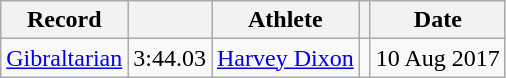<table class="wikitable">
<tr>
<th>Record</th>
<th></th>
<th>Athlete</th>
<th></th>
<th>Date</th>
</tr>
<tr>
<td><a href='#'>Gibraltarian</a></td>
<td align=right>3:44.03</td>
<td><a href='#'>Harvey Dixon</a></td>
<td></td>
<td align=right>10 Aug 2017</td>
</tr>
</table>
